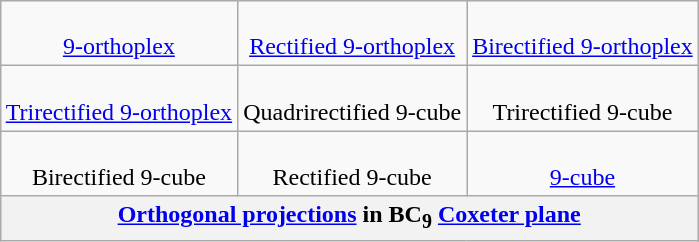<table class=wikitable align=right style="margin-left:1em;">
<tr align=center valign=top>
<td><br><a href='#'>9-orthoplex</a><br></td>
<td><br><a href='#'>Rectified 9-orthoplex</a><br></td>
<td><br><a href='#'>Birectified 9-orthoplex</a><br></td>
</tr>
<tr align=center valign=top>
<td><br><a href='#'>Trirectified 9-orthoplex</a><br></td>
<td><br>Quadrirectified 9-cube<br></td>
<td><br>Trirectified 9-cube<br></td>
</tr>
<tr align=center valign=top>
<td><br>Birectified 9-cube<br></td>
<td><br>Rectified 9-cube<br></td>
<td><br><a href='#'>9-cube</a><br></td>
</tr>
<tr>
<th colspan=4><a href='#'>Orthogonal projections</a> in BC<sub>9</sub> <a href='#'>Coxeter plane</a></th>
</tr>
</table>
